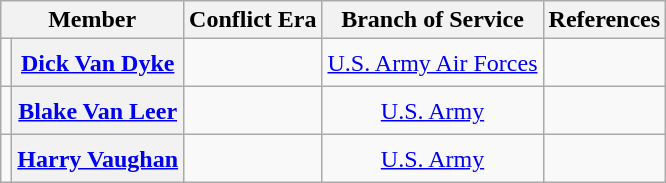<table class=wikitable style="text-align:center">
<tr>
<th scope="col" colspan="2">Member</th>
<th scope="col">Conflict Era</th>
<th scope="col">Branch of Service</th>
<th scope="col">References</th>
</tr>
<tr style="height:2em;">
<td></td>
<th scope="row"><a href='#'>Dick Van Dyke</a></th>
<td></td>
<td><a href='#'>U.S. Army Air Forces</a></td>
<td></td>
</tr>
<tr style="height:2em;">
<td></td>
<th scope="row"><a href='#'>Blake Van Leer</a></th>
<td></td>
<td><a href='#'>U.S. Army</a></td>
<td></td>
</tr>
<tr style="height:2em;">
<td></td>
<th scope="row"><a href='#'>Harry Vaughan</a></th>
<td></td>
<td><a href='#'>U.S. Army</a></td>
<td></td>
</tr>
</table>
